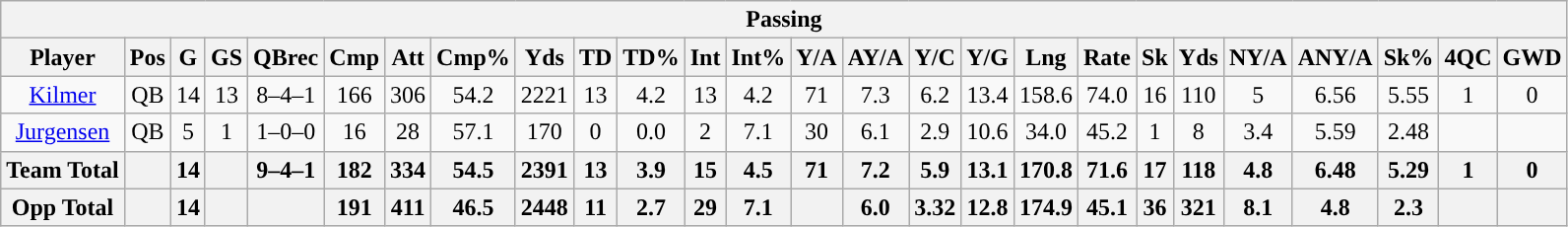<table class="wikitable" style="text-align:center">
<tr>
<th colspan="26">Passing</th>
</tr>
<tr>
<th>Player</th>
<th>Pos</th>
<th>G</th>
<th>GS</th>
<th>QBrec</th>
<th>Cmp</th>
<th>Att</th>
<th>Cmp%</th>
<th>Yds</th>
<th>TD</th>
<th>TD%</th>
<th>Int</th>
<th>Int%</th>
<th>Y/A</th>
<th>AY/A</th>
<th>Y/C</th>
<th>Y/G</th>
<th>Lng</th>
<th>Rate</th>
<th>Sk</th>
<th>Yds</th>
<th>NY/A</th>
<th>ANY/A</th>
<th>Sk%</th>
<th>4QC</th>
<th>GWD</th>
</tr>
<tr>
<td><a href='#'>Kilmer</a></td>
<td>QB</td>
<td>14</td>
<td>13</td>
<td>8–4–1</td>
<td>166</td>
<td>306</td>
<td>54.2</td>
<td>2221</td>
<td>13</td>
<td>4.2</td>
<td>13</td>
<td>4.2</td>
<td>71</td>
<td>7.3</td>
<td>6.2</td>
<td>13.4</td>
<td>158.6</td>
<td>74.0</td>
<td>16</td>
<td>110</td>
<td>5</td>
<td>6.56</td>
<td>5.55</td>
<td>1</td>
<td>0</td>
</tr>
<tr>
<td><a href='#'>Jurgensen</a></td>
<td>QB</td>
<td>5</td>
<td>1</td>
<td>1–0–0</td>
<td>16</td>
<td>28</td>
<td>57.1</td>
<td>170</td>
<td>0</td>
<td>0.0</td>
<td>2</td>
<td>7.1</td>
<td>30</td>
<td>6.1</td>
<td>2.9</td>
<td>10.6</td>
<td>34.0</td>
<td>45.2</td>
<td>1</td>
<td>8</td>
<td>3.4</td>
<td>5.59</td>
<td>2.48</td>
<td></td>
<td></td>
</tr>
<tr>
<th>Team Total</th>
<th></th>
<th>14</th>
<th></th>
<th>9–4–1</th>
<th>182</th>
<th>334</th>
<th>54.5</th>
<th>2391</th>
<th>13</th>
<th>3.9</th>
<th>15</th>
<th>4.5</th>
<th>71</th>
<th>7.2</th>
<th>5.9</th>
<th>13.1</th>
<th>170.8</th>
<th>71.6</th>
<th>17</th>
<th>118</th>
<th>4.8</th>
<th>6.48</th>
<th>5.29</th>
<th>1</th>
<th>0</th>
</tr>
<tr>
<th>Opp Total</th>
<th></th>
<th>14</th>
<th></th>
<th></th>
<th>191</th>
<th>411</th>
<th>46.5</th>
<th>2448</th>
<th>11</th>
<th>2.7</th>
<th>29</th>
<th>7.1</th>
<th></th>
<th>6.0</th>
<th>3.32</th>
<th>12.8</th>
<th>174.9</th>
<th>45.1</th>
<th>36</th>
<th>321</th>
<th>8.1</th>
<th>4.8</th>
<th>2.3</th>
<th></th>
<th></th>
</tr>
</table>
